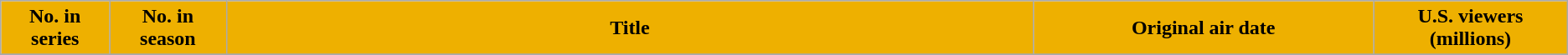<table class="wikitable plainrowheaders">
<tr>
<th style="background:#EEB000; color:black; width:1%;">No. in<br>series</th>
<th style="background:#EEB000; color:black; width:1%;">No. in<br>season</th>
<th style="background:#EEB000; color:black; width:12%;">Title</th>
<th style="background:#EEB000; color:black; width:5%;">Original air date</th>
<th style="background:#EEB000; color:black; width:2%;">U.S. viewers<br>(millions)</th>
</tr>
<tr style="background:#fff;"|>
</tr>
</table>
